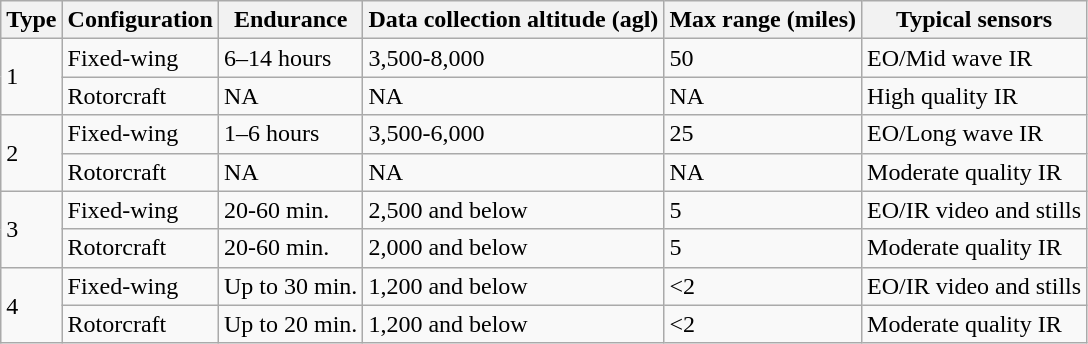<table class="wikitable">
<tr>
<th>Type</th>
<th>Configuration</th>
<th>Endurance</th>
<th>Data collection altitude (agl)</th>
<th>Max range (miles)</th>
<th>Typical sensors</th>
</tr>
<tr>
<td rowspan="2">1</td>
<td>Fixed-wing</td>
<td>6–14 hours</td>
<td>3,500-8,000</td>
<td>50</td>
<td>EO/Mid wave IR</td>
</tr>
<tr>
<td>Rotorcraft</td>
<td>NA</td>
<td>NA</td>
<td>NA</td>
<td>High quality IR</td>
</tr>
<tr>
<td rowspan="2">2</td>
<td>Fixed-wing</td>
<td>1–6 hours</td>
<td>3,500-6,000</td>
<td>25</td>
<td>EO/Long wave IR</td>
</tr>
<tr>
<td>Rotorcraft</td>
<td>NA</td>
<td>NA</td>
<td>NA</td>
<td>Moderate quality IR</td>
</tr>
<tr>
<td rowspan="2">3</td>
<td>Fixed-wing</td>
<td>20-60 min.</td>
<td>2,500 and below</td>
<td>5</td>
<td>EO/IR video and stills</td>
</tr>
<tr>
<td>Rotorcraft</td>
<td>20-60 min.</td>
<td>2,000 and below</td>
<td>5</td>
<td>Moderate quality IR</td>
</tr>
<tr>
<td rowspan="2">4</td>
<td>Fixed-wing</td>
<td>Up to 30 min.</td>
<td>1,200 and below</td>
<td><2</td>
<td>EO/IR video and stills</td>
</tr>
<tr>
<td>Rotorcraft</td>
<td>Up to 20 min.</td>
<td>1,200 and below</td>
<td><2</td>
<td>Moderate quality IR</td>
</tr>
</table>
